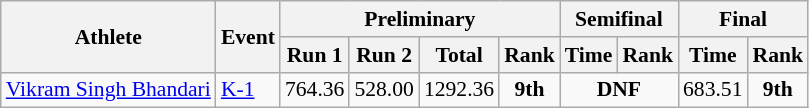<table class=wikitable style="font-size:90%">
<tr>
<th rowspan=2>Athlete</th>
<th rowspan=2>Event</th>
<th colspan=4>Preliminary</th>
<th colspan=2>Semifinal</th>
<th colspan=2>Final</th>
</tr>
<tr>
<th>Run 1</th>
<th>Run 2</th>
<th>Total</th>
<th>Rank</th>
<th>Time</th>
<th>Rank</th>
<th>Time</th>
<th>Rank</th>
</tr>
<tr>
<td><a href='#'>Vikram Singh Bhandari</a></td>
<td><a href='#'>K-1</a></td>
<td align=center>764.36</td>
<td align=center>528.00</td>
<td align=center>1292.36</td>
<td align=center><strong>9th</strong></td>
<td align=center colspan=2><strong>DNF</strong></td>
<td align=center>683.51</td>
<td align=center><strong>9th</strong></td>
</tr>
</table>
